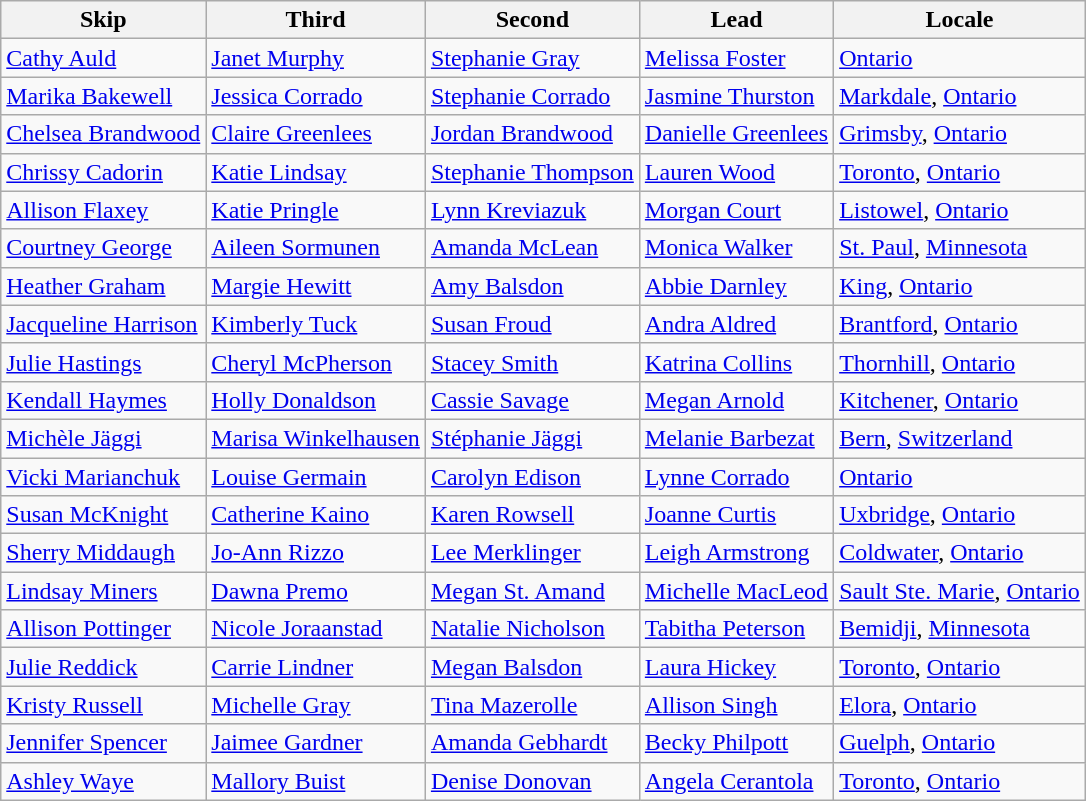<table class=wikitable>
<tr>
<th>Skip</th>
<th>Third</th>
<th>Second</th>
<th>Lead</th>
<th>Locale</th>
</tr>
<tr>
<td><a href='#'>Cathy Auld</a></td>
<td><a href='#'>Janet Murphy</a></td>
<td><a href='#'>Stephanie Gray</a></td>
<td><a href='#'>Melissa Foster</a></td>
<td> <a href='#'>Ontario</a></td>
</tr>
<tr>
<td><a href='#'>Marika Bakewell</a></td>
<td><a href='#'>Jessica Corrado</a></td>
<td><a href='#'>Stephanie Corrado</a></td>
<td><a href='#'>Jasmine Thurston</a></td>
<td> <a href='#'>Markdale</a>, <a href='#'>Ontario</a></td>
</tr>
<tr>
<td><a href='#'>Chelsea Brandwood</a></td>
<td><a href='#'>Claire Greenlees</a></td>
<td><a href='#'>Jordan Brandwood</a></td>
<td><a href='#'>Danielle Greenlees</a></td>
<td> <a href='#'>Grimsby</a>, <a href='#'>Ontario</a></td>
</tr>
<tr>
<td><a href='#'>Chrissy Cadorin</a></td>
<td><a href='#'>Katie Lindsay</a></td>
<td><a href='#'>Stephanie Thompson</a></td>
<td><a href='#'>Lauren Wood</a></td>
<td> <a href='#'>Toronto</a>, <a href='#'>Ontario</a></td>
</tr>
<tr>
<td><a href='#'>Allison Flaxey</a></td>
<td><a href='#'>Katie Pringle</a></td>
<td><a href='#'>Lynn Kreviazuk</a></td>
<td><a href='#'>Morgan Court</a></td>
<td> <a href='#'>Listowel</a>, <a href='#'>Ontario</a></td>
</tr>
<tr>
<td><a href='#'>Courtney George</a></td>
<td><a href='#'>Aileen Sormunen</a></td>
<td><a href='#'>Amanda McLean</a></td>
<td><a href='#'>Monica Walker</a></td>
<td> <a href='#'>St. Paul</a>, <a href='#'>Minnesota</a></td>
</tr>
<tr>
<td><a href='#'>Heather Graham</a></td>
<td><a href='#'>Margie Hewitt</a></td>
<td><a href='#'>Amy Balsdon</a></td>
<td><a href='#'>Abbie Darnley</a></td>
<td> <a href='#'>King</a>, <a href='#'>Ontario</a></td>
</tr>
<tr>
<td><a href='#'>Jacqueline Harrison</a></td>
<td><a href='#'>Kimberly Tuck</a></td>
<td><a href='#'>Susan Froud</a></td>
<td><a href='#'>Andra Aldred</a></td>
<td> <a href='#'>Brantford</a>, <a href='#'>Ontario</a></td>
</tr>
<tr>
<td><a href='#'>Julie Hastings</a></td>
<td><a href='#'>Cheryl McPherson</a></td>
<td><a href='#'>Stacey Smith</a></td>
<td><a href='#'>Katrina Collins</a></td>
<td> <a href='#'>Thornhill</a>, <a href='#'>Ontario</a></td>
</tr>
<tr>
<td><a href='#'>Kendall Haymes</a></td>
<td><a href='#'>Holly Donaldson</a></td>
<td><a href='#'>Cassie Savage</a></td>
<td><a href='#'>Megan Arnold</a></td>
<td> <a href='#'>Kitchener</a>, <a href='#'>Ontario</a></td>
</tr>
<tr>
<td><a href='#'>Michèle Jäggi</a></td>
<td><a href='#'>Marisa Winkelhausen</a></td>
<td><a href='#'>Stéphanie Jäggi</a></td>
<td><a href='#'>Melanie Barbezat</a></td>
<td> <a href='#'>Bern</a>, <a href='#'>Switzerland</a></td>
</tr>
<tr>
<td><a href='#'>Vicki Marianchuk</a></td>
<td><a href='#'>Louise Germain</a></td>
<td><a href='#'>Carolyn Edison</a></td>
<td><a href='#'>Lynne Corrado</a></td>
<td> <a href='#'>Ontario</a></td>
</tr>
<tr>
<td><a href='#'>Susan McKnight</a></td>
<td><a href='#'>Catherine Kaino</a></td>
<td><a href='#'>Karen Rowsell</a></td>
<td><a href='#'>Joanne Curtis</a></td>
<td> <a href='#'>Uxbridge</a>, <a href='#'>Ontario</a></td>
</tr>
<tr>
<td><a href='#'>Sherry Middaugh</a></td>
<td><a href='#'>Jo-Ann Rizzo</a></td>
<td><a href='#'>Lee Merklinger</a></td>
<td><a href='#'>Leigh Armstrong</a></td>
<td> <a href='#'>Coldwater</a>, <a href='#'>Ontario</a></td>
</tr>
<tr>
<td><a href='#'>Lindsay Miners</a></td>
<td><a href='#'>Dawna Premo</a></td>
<td><a href='#'>Megan St. Amand</a></td>
<td><a href='#'>Michelle MacLeod</a></td>
<td> <a href='#'>Sault Ste. Marie</a>, <a href='#'>Ontario</a></td>
</tr>
<tr>
<td><a href='#'>Allison Pottinger</a></td>
<td><a href='#'>Nicole Joraanstad</a></td>
<td><a href='#'>Natalie Nicholson</a></td>
<td><a href='#'>Tabitha Peterson</a></td>
<td> <a href='#'>Bemidji</a>, <a href='#'>Minnesota</a></td>
</tr>
<tr>
<td><a href='#'>Julie Reddick</a></td>
<td><a href='#'>Carrie Lindner</a></td>
<td><a href='#'>Megan Balsdon</a></td>
<td><a href='#'>Laura Hickey</a></td>
<td> <a href='#'>Toronto</a>, <a href='#'>Ontario</a></td>
</tr>
<tr>
<td><a href='#'>Kristy Russell</a></td>
<td><a href='#'>Michelle Gray</a></td>
<td><a href='#'>Tina Mazerolle</a></td>
<td><a href='#'>Allison Singh</a></td>
<td> <a href='#'>Elora</a>, <a href='#'>Ontario</a></td>
</tr>
<tr>
<td><a href='#'>Jennifer Spencer</a></td>
<td><a href='#'>Jaimee Gardner</a></td>
<td><a href='#'>Amanda Gebhardt</a></td>
<td><a href='#'>Becky Philpott</a></td>
<td> <a href='#'>Guelph</a>, <a href='#'>Ontario</a></td>
</tr>
<tr>
<td><a href='#'>Ashley Waye</a></td>
<td><a href='#'>Mallory Buist</a></td>
<td><a href='#'>Denise Donovan</a></td>
<td><a href='#'>Angela Cerantola</a></td>
<td> <a href='#'>Toronto</a>, <a href='#'>Ontario</a></td>
</tr>
</table>
